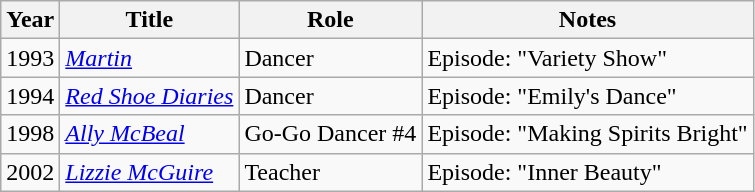<table class="wikitable sortable">
<tr>
<th>Year</th>
<th>Title</th>
<th>Role</th>
<th>Notes</th>
</tr>
<tr>
<td>1993</td>
<td><em><a href='#'>Martin</a></em></td>
<td>Dancer</td>
<td>Episode: "Variety Show"</td>
</tr>
<tr>
<td>1994</td>
<td><em><a href='#'>Red Shoe Diaries</a></em></td>
<td>Dancer</td>
<td>Episode: "Emily's Dance"</td>
</tr>
<tr>
<td>1998</td>
<td><em><a href='#'>Ally McBeal</a></em></td>
<td>Go-Go Dancer #4</td>
<td>Episode: "Making Spirits Bright"</td>
</tr>
<tr>
<td>2002</td>
<td><em><a href='#'>Lizzie McGuire</a></em></td>
<td>Teacher</td>
<td>Episode: "Inner Beauty"</td>
</tr>
</table>
